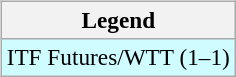<table>
<tr valign=top>
<td><br><table class=wikitable style=font-size:97%>
<tr>
<th>Legend</th>
</tr>
<tr bgcolor=cffcff>
<td>ITF Futures/WTT (1–1)</td>
</tr>
</table>
</td>
<td></td>
</tr>
</table>
